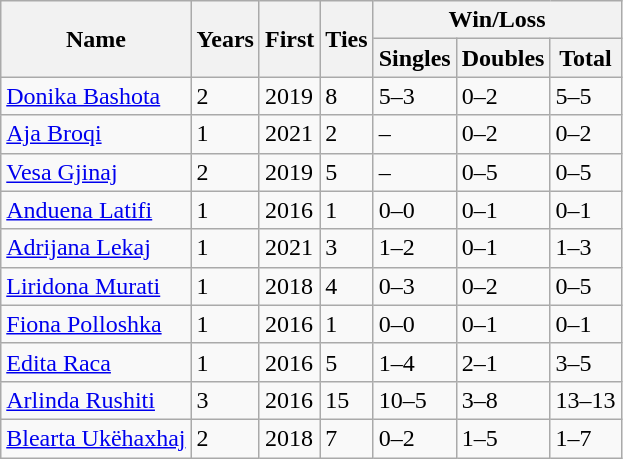<table class="wikitable sortable">
<tr align="center">
<th rowspan="2">Name</th>
<th rowspan="2">Years</th>
<th rowspan="2">First</th>
<th rowspan="2">Ties</th>
<th colspan="3" class="unsortable">Win/Loss</th>
</tr>
<tr>
<th>Singles</th>
<th>Doubles</th>
<th>Total</th>
</tr>
<tr>
<td><a href='#'>Donika Bashota</a></td>
<td>2</td>
<td>2019</td>
<td>8</td>
<td>5–3</td>
<td>0–2</td>
<td>5–5</td>
</tr>
<tr>
<td><a href='#'>Aja Broqi</a></td>
<td>1</td>
<td>2021</td>
<td>2</td>
<td>–</td>
<td>0–2</td>
<td>0–2</td>
</tr>
<tr>
<td><a href='#'>Vesa Gjinaj</a></td>
<td>2</td>
<td>2019</td>
<td>5</td>
<td>–</td>
<td>0–5</td>
<td>0–5</td>
</tr>
<tr>
<td><a href='#'>Anduena Latifi</a></td>
<td>1</td>
<td>2016</td>
<td>1</td>
<td>0–0</td>
<td>0–1</td>
<td>0–1</td>
</tr>
<tr>
<td><a href='#'>Adrijana Lekaj</a></td>
<td>1</td>
<td>2021</td>
<td>3</td>
<td>1–2</td>
<td>0–1</td>
<td>1–3</td>
</tr>
<tr>
<td><a href='#'>Liridona Murati</a></td>
<td>1</td>
<td>2018</td>
<td>4</td>
<td>0–3</td>
<td>0–2</td>
<td>0–5</td>
</tr>
<tr>
<td><a href='#'>Fiona Polloshka</a></td>
<td>1</td>
<td>2016</td>
<td>1</td>
<td>0–0</td>
<td>0–1</td>
<td>0–1</td>
</tr>
<tr>
<td><a href='#'>Edita Raca</a></td>
<td>1</td>
<td>2016</td>
<td>5</td>
<td>1–4</td>
<td>2–1</td>
<td>3–5</td>
</tr>
<tr>
<td><a href='#'>Arlinda Rushiti</a></td>
<td>3</td>
<td>2016</td>
<td>15</td>
<td>10–5</td>
<td>3–8</td>
<td>13–13</td>
</tr>
<tr>
<td><a href='#'>Blearta Ukëhaxhaj</a></td>
<td>2</td>
<td>2018</td>
<td>7</td>
<td>0–2</td>
<td>1–5</td>
<td>1–7</td>
</tr>
</table>
